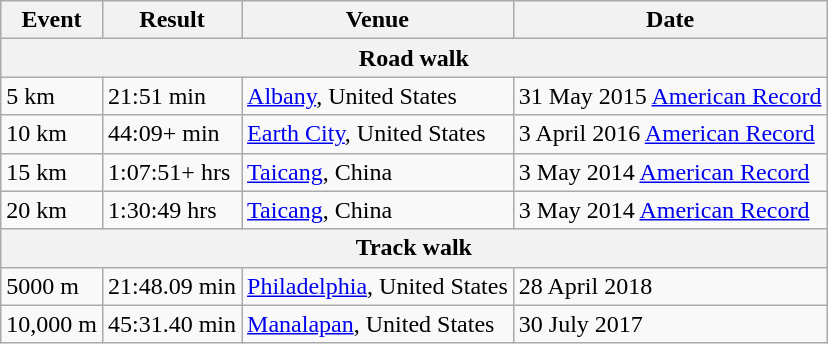<table class="wikitable">
<tr>
<th>Event</th>
<th>Result</th>
<th>Venue</th>
<th>Date</th>
</tr>
<tr>
<th colspan="4">Road walk</th>
</tr>
<tr>
<td>5 km</td>
<td>21:51 min</td>
<td><a href='#'>Albany</a>, United States</td>
<td>31 May 2015 <a href='#'>American Record</a></td>
</tr>
<tr>
<td>10 km</td>
<td>44:09+ min</td>
<td><a href='#'>Earth City</a>, United States</td>
<td>3 April 2016 <a href='#'>American Record</a></td>
</tr>
<tr>
<td>15 km</td>
<td>1:07:51+ hrs</td>
<td><a href='#'>Taicang</a>, China</td>
<td>3 May 2014 <a href='#'>American Record</a></td>
</tr>
<tr>
<td>20 km</td>
<td>1:30:49 hrs</td>
<td><a href='#'>Taicang</a>, China</td>
<td>3 May 2014 <a href='#'>American Record</a></td>
</tr>
<tr>
<th colspan="4">Track walk</th>
</tr>
<tr>
<td>5000 m</td>
<td>21:48.09 min</td>
<td><a href='#'>Philadelphia</a>, United States</td>
<td>28 April 2018</td>
</tr>
<tr>
<td>10,000 m</td>
<td>45:31.40 min</td>
<td><a href='#'>Manalapan</a>, United States</td>
<td>30 July 2017</td>
</tr>
</table>
